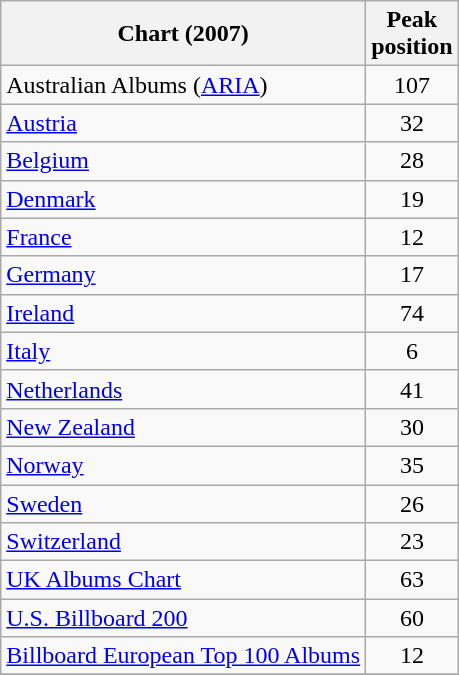<table class="wikitable">
<tr>
<th>Chart (2007)</th>
<th>Peak<br>position</th>
</tr>
<tr>
<td>Australian Albums (<a href='#'>ARIA</a>)</td>
<td align="center">107</td>
</tr>
<tr>
<td><a href='#'>Austria</a></td>
<td align="center">32</td>
</tr>
<tr>
<td><a href='#'>Belgium</a></td>
<td align="center">28</td>
</tr>
<tr>
<td><a href='#'>Denmark</a></td>
<td align="center">19</td>
</tr>
<tr>
<td><a href='#'>France</a></td>
<td align="center">12</td>
</tr>
<tr>
<td><a href='#'>Germany</a></td>
<td align="center">17</td>
</tr>
<tr>
<td><a href='#'>Ireland</a></td>
<td align="center">74</td>
</tr>
<tr>
<td><a href='#'>Italy</a></td>
<td align="center">6</td>
</tr>
<tr>
<td><a href='#'>Netherlands</a></td>
<td align="center">41</td>
</tr>
<tr>
<td><a href='#'>New Zealand</a></td>
<td align="center">30</td>
</tr>
<tr>
<td><a href='#'>Norway</a></td>
<td align="center">35</td>
</tr>
<tr>
<td><a href='#'>Sweden</a></td>
<td align="center">26</td>
</tr>
<tr>
<td><a href='#'>Switzerland</a></td>
<td align="center">23</td>
</tr>
<tr>
<td><a href='#'>UK Albums Chart</a></td>
<td align="center">63</td>
</tr>
<tr>
<td><a href='#'>U.S. Billboard 200</a></td>
<td align="center">60</td>
</tr>
<tr>
<td><a href='#'>Billboard European Top 100 Albums</a></td>
<td align="center">12</td>
</tr>
<tr>
</tr>
</table>
